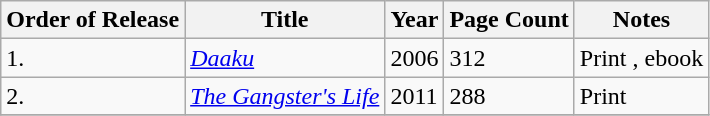<table class="wikitable sortable">
<tr>
<th>Order of Release</th>
<th>Title</th>
<th>Year</th>
<th>Page Count</th>
<th>Notes</th>
</tr>
<tr>
<td>1.</td>
<td><em><a href='#'>Daaku</a></em></td>
<td>2006</td>
<td>312</td>
<td>Print , ebook </td>
</tr>
<tr>
<td>2.</td>
<td><em><a href='#'>The Gangster's Life</a></em></td>
<td>2011</td>
<td>288</td>
<td>Print </td>
</tr>
<tr>
</tr>
</table>
